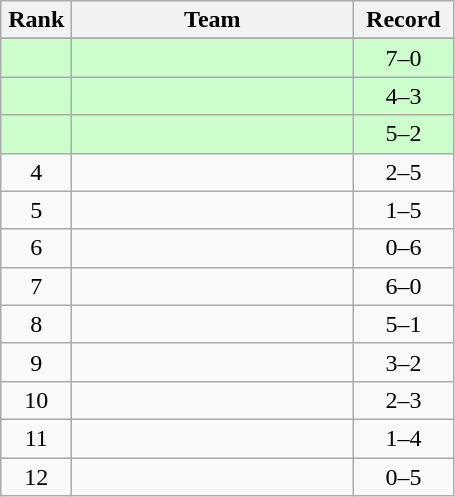<table class="wikitable" style="text-align: center;">
<tr>
<th width=40>Rank</th>
<th width=180>Team</th>
<th width=60>Record</th>
</tr>
<tr>
</tr>
<tr bgcolor="#ccffcc">
<td></td>
<td align="left"></td>
<td>7–0</td>
</tr>
<tr bgcolor="#ccffcc">
<td></td>
<td align="left"></td>
<td>4–3</td>
</tr>
<tr bgcolor="#ccffcc">
<td></td>
<td align="left"></td>
<td>5–2</td>
</tr>
<tr>
<td>4</td>
<td align="left"></td>
<td>2–5</td>
</tr>
<tr>
<td>5</td>
<td align="left"></td>
<td>1–5</td>
</tr>
<tr>
<td>6</td>
<td align="left"></td>
<td>0–6</td>
</tr>
<tr>
<td>7</td>
<td align="left"></td>
<td>6–0</td>
</tr>
<tr>
<td>8</td>
<td align="left"></td>
<td>5–1</td>
</tr>
<tr>
<td>9</td>
<td align="left"></td>
<td>3–2</td>
</tr>
<tr>
<td>10</td>
<td align="left"></td>
<td>2–3</td>
</tr>
<tr>
<td>11</td>
<td align="left"></td>
<td>1–4</td>
</tr>
<tr>
<td>12</td>
<td align="left"></td>
<td>0–5</td>
</tr>
</table>
